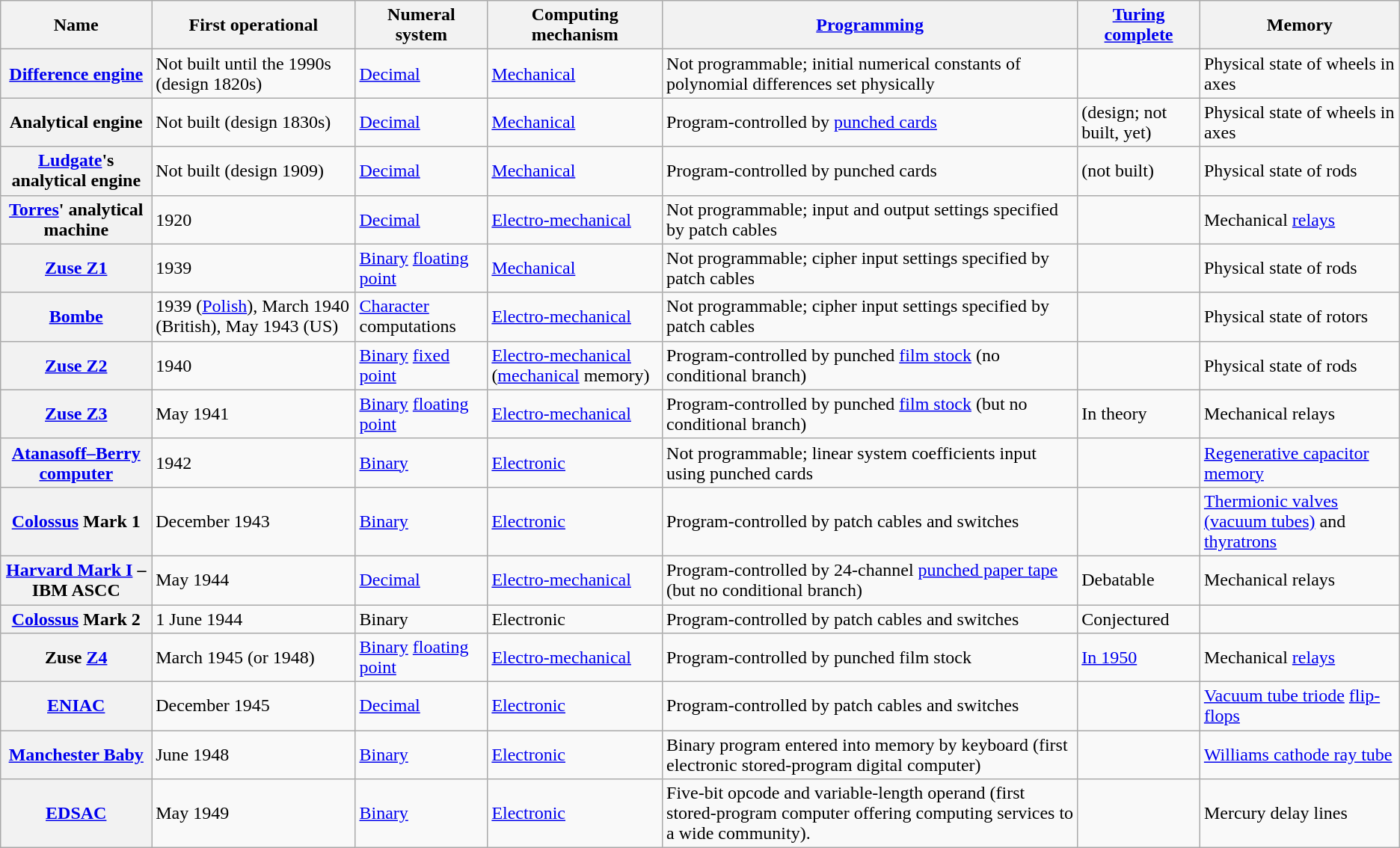<table class="wikitable">
<tr>
<th>Name</th>
<th>First operational</th>
<th>Numeral system</th>
<th>Computing mechanism</th>
<th><a href='#'>Programming</a></th>
<th><a href='#'>Turing complete</a></th>
<th>Memory</th>
</tr>
<tr>
<th><a href='#'>Difference engine</a></th>
<td>Not built until the 1990s (design 1820s)</td>
<td><a href='#'>Decimal</a></td>
<td><a href='#'>Mechanical</a></td>
<td>Not programmable; initial numerical constants of polynomial differences set physically</td>
<td></td>
<td>Physical state of wheels in axes</td>
</tr>
<tr>
<th>Analytical engine</th>
<td>Not built (design 1830s)</td>
<td><a href='#'>Decimal</a></td>
<td><a href='#'>Mechanical</a></td>
<td>Program-controlled by <a href='#'>punched cards</a></td>
<td> (design; not built, yet)</td>
<td>Physical state of wheels in axes</td>
</tr>
<tr>
<th><a href='#'>Ludgate</a>'s analytical engine</th>
<td>Not built (design 1909)</td>
<td><a href='#'>Decimal</a></td>
<td><a href='#'>Mechanical</a></td>
<td>Program-controlled by punched cards</td>
<td> (not built)</td>
<td>Physical state of rods</td>
</tr>
<tr>
<th><a href='#'> Torres</a>' analytical machine</th>
<td>1920</td>
<td><a href='#'>Decimal</a></td>
<td><a href='#'>Electro-mechanical</a></td>
<td>Not programmable; input and output settings specified by patch cables</td>
<td></td>
<td>Mechanical <a href='#'>relays</a></td>
</tr>
<tr>
<th><a href='#'>Zuse Z1</a> </th>
<td>1939</td>
<td><a href='#'>Binary</a> <a href='#'>floating point</a></td>
<td><a href='#'>Mechanical</a></td>
<td>Not programmable; cipher input settings specified by patch cables</td>
<td></td>
<td>Physical state of rods</td>
</tr>
<tr>
<th><a href='#'>Bombe</a> </th>
<td>1939 (<a href='#'>Polish</a>), March 1940 (British), May 1943 (US)</td>
<td><a href='#'>Character</a> computations</td>
<td><a href='#'>Electro-mechanical</a></td>
<td>Not programmable; cipher input settings specified by patch cables</td>
<td></td>
<td>Physical state of rotors<br></td>
</tr>
<tr>
<th><a href='#'>Zuse Z2</a> </th>
<td>1940</td>
<td><a href='#'>Binary</a> <a href='#'>fixed point</a></td>
<td><a href='#'>Electro-mechanical</a> (<a href='#'>mechanical</a> memory)</td>
<td>Program-controlled by punched  <a href='#'>film stock</a> (no conditional branch)</td>
<td></td>
<td>Physical state of rods</td>
</tr>
<tr>
<th><a href='#'>Zuse Z3</a> </th>
<td>May 1941</td>
<td><a href='#'>Binary</a> <a href='#'>floating point</a></td>
<td><a href='#'>Electro-mechanical</a></td>
<td>Program-controlled by punched  <a href='#'>film stock</a> (but no conditional branch)</td>
<td>In theory </td>
<td>Mechanical relays</td>
</tr>
<tr>
<th><a href='#'>Atanasoff–Berry computer</a> </th>
<td>1942</td>
<td><a href='#'>Binary</a></td>
<td><a href='#'>Electronic</a></td>
<td>Not programmable; linear system coefficients input using punched cards</td>
<td></td>
<td><a href='#'>Regenerative capacitor memory</a></td>
</tr>
<tr>
<th><a href='#'>Colossus</a> Mark 1 </th>
<td>December 1943</td>
<td><a href='#'>Binary</a></td>
<td><a href='#'>Electronic</a></td>
<td>Program-controlled by patch cables and switches</td>
<td></td>
<td><a href='#'>Thermionic valves (vacuum tubes)</a> and <a href='#'>thyratrons</a></td>
</tr>
<tr>
<th><a href='#'>Harvard Mark&nbsp;I</a> – IBM ASCC </th>
<td>May 1944</td>
<td><a href='#'>Decimal</a></td>
<td><a href='#'>Electro-mechanical</a></td>
<td>Program-controlled by 24-channel <a href='#'>punched paper tape</a> (but no conditional branch)</td>
<td>Debatable</td>
<td>Mechanical relays<br></td>
</tr>
<tr>
<th><a href='#'>Colossus</a> Mark 2 </th>
<td>1 June 1944</td>
<td>Binary</td>
<td>Electronic</td>
<td>Program-controlled by patch cables and switches</td>
<td>Conjectured</td>
</tr>
<tr>
<th>Zuse <a href='#'>Z4</a> </th>
<td>March 1945 (or 1948)</td>
<td><a href='#'>Binary</a> <a href='#'>floating point</a></td>
<td><a href='#'>Electro-mechanical</a></td>
<td>Program-controlled by punched  film stock</td>
<td><a href='#'>In 1950</a></td>
<td>Mechanical <a href='#'>relays</a></td>
</tr>
<tr>
<th><a href='#'>ENIAC</a> </th>
<td> December 1945</td>
<td><a href='#'>Decimal</a></td>
<td><a href='#'>Electronic</a></td>
<td>Program-controlled by patch cables and switches</td>
<td></td>
<td><a href='#'>Vacuum tube triode</a> <a href='#'>flip-flops</a></td>
</tr>
<tr>
<th><a href='#'>Manchester Baby</a> </th>
<td>June 1948</td>
<td><a href='#'>Binary</a></td>
<td><a href='#'>Electronic</a></td>
<td>Binary program entered into memory by keyboard (first electronic stored-program digital computer)</td>
<td></td>
<td><a href='#'>Williams cathode ray tube</a><br></td>
</tr>
<tr>
<th><a href='#'>EDSAC</a> </th>
<td>May 1949</td>
<td><a href='#'>Binary</a></td>
<td><a href='#'>Electronic</a></td>
<td>Five-bit opcode and variable-length operand (first stored-program computer offering computing services to a wide community).</td>
<td></td>
<td>Mercury delay lines</td>
</tr>
</table>
